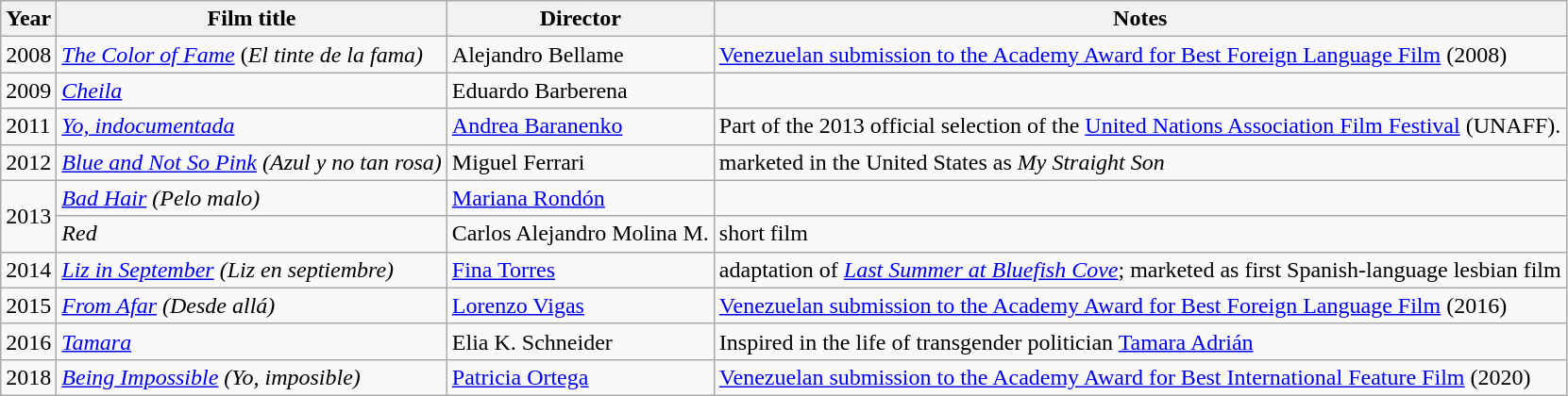<table class="wikitable sortable">
<tr>
<th>Year</th>
<th>Film title</th>
<th>Director</th>
<th>Notes</th>
</tr>
<tr>
<td>2008</td>
<td><em><a href='#'>The Color of Fame</a></em> (<em>El tinte de la fama)</em></td>
<td>Alejandro Bellame</td>
<td><a href='#'>Venezuelan submission to the Academy Award for Best Foreign Language Film</a> (2008)</td>
</tr>
<tr>
<td>2009</td>
<td><a href='#'><em>Cheila</em></a></td>
<td>Eduardo Barberena</td>
<td></td>
</tr>
<tr>
<td>2011</td>
<td><em><a href='#'>Yo, indocumentada</a></em></td>
<td><a href='#'>Andrea Baranenko</a></td>
<td>Part of the 2013 official selection of the <a href='#'>United Nations Association Film Festival</a> (UNAFF).</td>
</tr>
<tr>
<td>2012</td>
<td><em><a href='#'>Blue and Not So Pink</a> (Azul y no tan rosa)</em></td>
<td>Miguel Ferrari</td>
<td> marketed in the United States as <em>My Straight Son</em></td>
</tr>
<tr>
<td rowspan="2">2013</td>
<td><em><a href='#'>Bad Hair</a> (Pelo malo)</em></td>
<td><a href='#'>Mariana Rondón</a></td>
<td></td>
</tr>
<tr>
<td><em>Red</em></td>
<td>Carlos Alejandro Molina M.</td>
<td> short film</td>
</tr>
<tr>
<td>2014</td>
<td><em><a href='#'>Liz in September</a> (Liz en septiembre)</em></td>
<td><a href='#'>Fina Torres</a></td>
<td>adaptation of <em><a href='#'>Last Summer at Bluefish Cove</a></em>; marketed as first Spanish-language lesbian film</td>
</tr>
<tr>
<td>2015</td>
<td><em><a href='#'>From Afar</a> (Desde allá)</em></td>
<td><a href='#'>Lorenzo Vigas</a></td>
<td> <a href='#'>Venezuelan submission to the Academy Award for Best Foreign Language Film</a> (2016)</td>
</tr>
<tr>
<td>2016</td>
<td><em><a href='#'>Tamara</a></em></td>
<td>Elia K. Schneider</td>
<td>Inspired in the life of transgender politician <a href='#'>Tamara Adrián</a></td>
</tr>
<tr>
<td>2018</td>
<td><em><a href='#'>Being Impossible</a> (Yo, imposible)</em></td>
<td><a href='#'>Patricia Ortega</a></td>
<td><a href='#'>Venezuelan submission to the Academy Award for Best International Feature Film</a> (2020)</td>
</tr>
</table>
